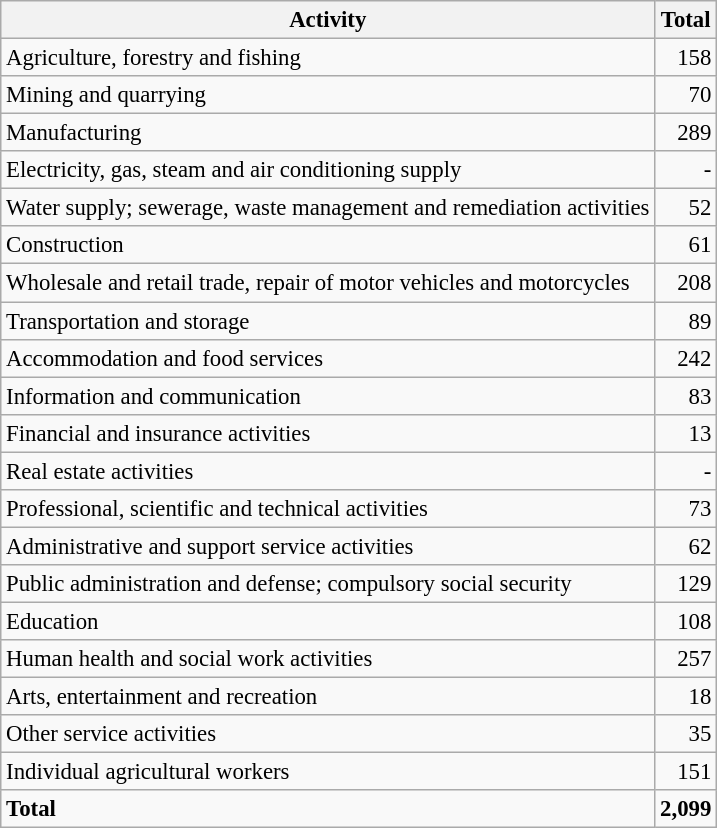<table class="wikitable sortable" style="font-size:95%;">
<tr>
<th>Activity</th>
<th>Total</th>
</tr>
<tr>
<td>Agriculture, forestry and fishing</td>
<td align="right">158</td>
</tr>
<tr>
<td>Mining and quarrying</td>
<td align="right">70</td>
</tr>
<tr>
<td>Manufacturing</td>
<td align="right">289</td>
</tr>
<tr>
<td>Electricity, gas, steam and air conditioning supply</td>
<td align="right">-</td>
</tr>
<tr>
<td>Water supply; sewerage, waste management and remediation activities</td>
<td align="right">52</td>
</tr>
<tr>
<td>Construction</td>
<td align="right">61</td>
</tr>
<tr>
<td>Wholesale and retail trade, repair of motor vehicles and motorcycles</td>
<td align="right">208</td>
</tr>
<tr>
<td>Transportation and storage</td>
<td align="right">89</td>
</tr>
<tr>
<td>Accommodation and food services</td>
<td align="right">242</td>
</tr>
<tr>
<td>Information and communication</td>
<td align="right">83</td>
</tr>
<tr>
<td>Financial and insurance activities</td>
<td align="right">13</td>
</tr>
<tr>
<td>Real estate activities</td>
<td align="right">-</td>
</tr>
<tr>
<td>Professional, scientific and technical activities</td>
<td align="right">73</td>
</tr>
<tr>
<td>Administrative and support service activities</td>
<td align="right">62</td>
</tr>
<tr>
<td>Public administration and defense; compulsory social security</td>
<td align="right">129</td>
</tr>
<tr>
<td>Education</td>
<td align="right">108</td>
</tr>
<tr>
<td>Human health and social work activities</td>
<td align="right">257</td>
</tr>
<tr>
<td>Arts, entertainment and recreation</td>
<td align="right">18</td>
</tr>
<tr>
<td>Other service activities</td>
<td align="right">35</td>
</tr>
<tr>
<td>Individual agricultural workers</td>
<td align="right">151</td>
</tr>
<tr class="sortbottom">
<td><strong>Total</strong></td>
<td align="right"><strong>2,099</strong></td>
</tr>
</table>
